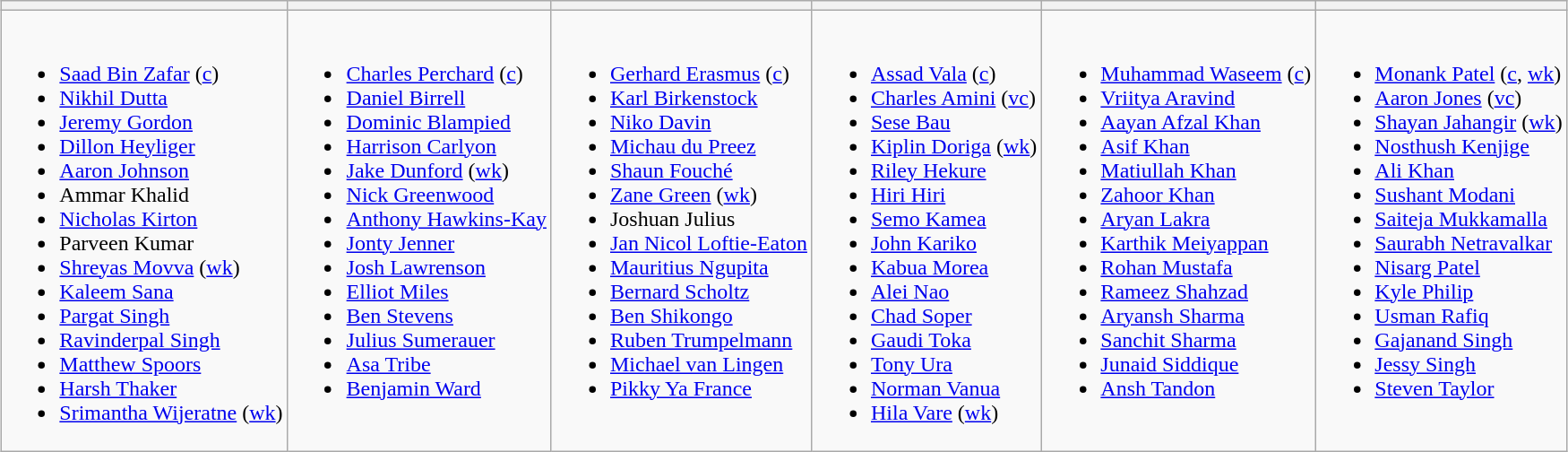<table class="wikitable" style="text-align:left; margin:auto">
<tr>
<th></th>
<th></th>
<th></th>
<th></th>
<th></th>
<th></th>
</tr>
<tr style="vertical-align:top">
<td><br><ul><li><a href='#'>Saad Bin Zafar</a> (<a href='#'>c</a>)</li><li><a href='#'>Nikhil Dutta</a></li><li><a href='#'>Jeremy Gordon</a></li><li><a href='#'>Dillon Heyliger</a></li><li><a href='#'>Aaron Johnson</a></li><li>Ammar Khalid</li><li><a href='#'>Nicholas Kirton</a></li><li>Parveen Kumar</li><li><a href='#'>Shreyas Movva</a> (<a href='#'>wk</a>)</li><li><a href='#'>Kaleem Sana</a></li><li><a href='#'>Pargat Singh</a></li><li><a href='#'>Ravinderpal Singh</a></li><li><a href='#'>Matthew Spoors</a></li><li><a href='#'>Harsh Thaker</a></li><li><a href='#'>Srimantha Wijeratne</a> (<a href='#'>wk</a>)</li></ul></td>
<td><br><ul><li><a href='#'>Charles Perchard</a> (<a href='#'>c</a>)</li><li><a href='#'>Daniel Birrell</a></li><li><a href='#'>Dominic Blampied</a></li><li><a href='#'>Harrison Carlyon</a></li><li><a href='#'>Jake Dunford</a> (<a href='#'>wk</a>)</li><li><a href='#'>Nick Greenwood</a></li><li><a href='#'>Anthony Hawkins-Kay</a></li><li><a href='#'>Jonty Jenner</a></li><li><a href='#'>Josh Lawrenson</a></li><li><a href='#'>Elliot Miles</a></li><li><a href='#'>Ben Stevens</a></li><li><a href='#'>Julius Sumerauer</a></li><li><a href='#'>Asa Tribe</a></li><li><a href='#'>Benjamin Ward</a></li></ul></td>
<td><br><ul><li><a href='#'>Gerhard Erasmus</a> (<a href='#'>c</a>)</li><li><a href='#'>Karl Birkenstock</a></li><li><a href='#'>Niko Davin</a></li><li><a href='#'>Michau du Preez</a></li><li><a href='#'>Shaun Fouché</a></li><li><a href='#'>Zane Green</a> (<a href='#'>wk</a>)</li><li>Joshuan Julius</li><li><a href='#'>Jan Nicol Loftie-Eaton</a></li><li><a href='#'>Mauritius Ngupita</a></li><li><a href='#'>Bernard Scholtz</a></li><li><a href='#'>Ben Shikongo</a></li><li><a href='#'>Ruben Trumpelmann</a></li><li><a href='#'>Michael van Lingen</a></li><li><a href='#'>Pikky Ya France</a></li></ul></td>
<td><br><ul><li><a href='#'>Assad Vala</a> (<a href='#'>c</a>)</li><li><a href='#'>Charles Amini</a> (<a href='#'>vc</a>)</li><li><a href='#'>Sese Bau</a></li><li><a href='#'>Kiplin Doriga</a> (<a href='#'>wk</a>)</li><li><a href='#'>Riley Hekure</a></li><li><a href='#'>Hiri Hiri</a></li><li><a href='#'>Semo Kamea</a></li><li><a href='#'>John Kariko</a></li><li><a href='#'>Kabua Morea</a></li><li><a href='#'>Alei Nao</a></li><li><a href='#'>Chad Soper</a></li><li><a href='#'>Gaudi Toka</a></li><li><a href='#'>Tony Ura</a></li><li><a href='#'>Norman Vanua</a></li><li><a href='#'>Hila Vare</a> (<a href='#'>wk</a>)</li></ul></td>
<td><br><ul><li><a href='#'>Muhammad Waseem</a> (<a href='#'>c</a>)</li><li><a href='#'>Vriitya Aravind</a></li><li><a href='#'>Aayan Afzal Khan</a></li><li><a href='#'>Asif Khan</a></li><li><a href='#'>Matiullah Khan</a></li><li><a href='#'>Zahoor Khan</a></li><li><a href='#'>Aryan Lakra</a></li><li><a href='#'>Karthik Meiyappan</a></li><li><a href='#'>Rohan Mustafa</a></li><li><a href='#'>Rameez Shahzad</a></li><li><a href='#'>Aryansh Sharma</a></li><li><a href='#'>Sanchit Sharma</a></li><li><a href='#'>Junaid Siddique</a></li><li><a href='#'>Ansh Tandon</a></li></ul></td>
<td><br><ul><li><a href='#'>Monank Patel</a> (<a href='#'>c</a>, <a href='#'>wk</a>)</li><li><a href='#'>Aaron Jones</a> (<a href='#'>vc</a>)</li><li><a href='#'>Shayan Jahangir</a> (<a href='#'>wk</a>)</li><li><a href='#'>Nosthush Kenjige</a></li><li><a href='#'>Ali Khan</a></li><li><a href='#'>Sushant Modani</a></li><li><a href='#'>Saiteja Mukkamalla</a></li><li><a href='#'>Saurabh Netravalkar</a></li><li><a href='#'>Nisarg Patel</a></li><li><a href='#'>Kyle Philip</a></li><li><a href='#'>Usman Rafiq</a></li><li><a href='#'>Gajanand Singh</a></li><li><a href='#'>Jessy Singh</a></li><li><a href='#'>Steven Taylor</a></li></ul></td>
</tr>
</table>
